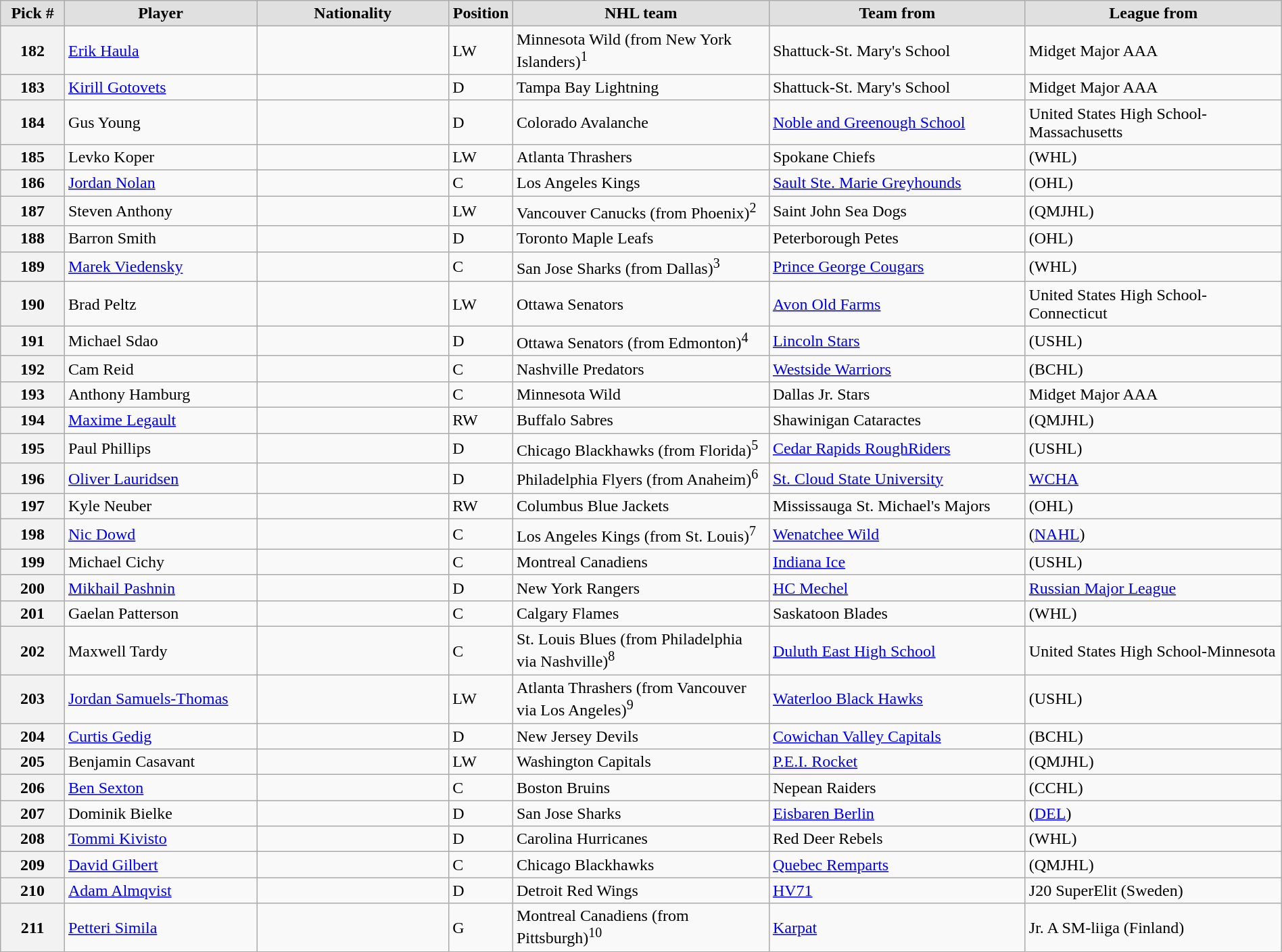<table class="wikitable sortable" style="width:100%;">
<tr>
<th style="background:#e0e0e0; width:5%;">Pick #</th>
<th style="background:#e0e0e0; width:15%;">Player</th>
<th style="background:#e0e0e0; width:15%;">Nationality</th>
<th style="background:#e0e0e0; width:5%;">Position</th>
<th style="background:#e0e0e0; width:20%;">NHL team</th>
<th style="background:#e0e0e0; width:20%;">Team from</th>
<th style="background:#e0e0e0; width:20%;">League from</th>
</tr>
<tr>
<th>182</th>
<td><a href='#'>Erik Haula</a></td>
<td></td>
<td>LW</td>
<td>Minnesota Wild (from New York Islanders)<sup>1</sup></td>
<td>Shattuck-St. Mary's School</td>
<td>Midget Major AAA</td>
</tr>
<tr>
<th>183</th>
<td><a href='#'>Kirill Gotovets</a></td>
<td></td>
<td>D</td>
<td>Tampa Bay Lightning</td>
<td>Shattuck-St. Mary's School</td>
<td>Midget Major AAA</td>
</tr>
<tr>
<th>184</th>
<td>Gus Young</td>
<td></td>
<td>D</td>
<td>Colorado Avalanche</td>
<td><a href='#'>Noble and Greenough School</a></td>
<td>United States High School-Massachusetts</td>
</tr>
<tr>
<th>185</th>
<td>Levko Koper</td>
<td></td>
<td>LW</td>
<td>Atlanta Thrashers</td>
<td>Spokane Chiefs</td>
<td>(WHL)</td>
</tr>
<tr>
<th>186</th>
<td><a href='#'>Jordan Nolan</a></td>
<td></td>
<td>C</td>
<td>Los Angeles Kings</td>
<td><a href='#'>Sault Ste. Marie Greyhounds</a></td>
<td>(OHL)</td>
</tr>
<tr>
<th>187</th>
<td>Steven Anthony</td>
<td></td>
<td>LW</td>
<td>Vancouver Canucks (from Phoenix)<sup>2</sup></td>
<td>Saint John Sea Dogs</td>
<td>(QMJHL)</td>
</tr>
<tr>
<th>188</th>
<td>Barron Smith</td>
<td></td>
<td>D</td>
<td>Toronto Maple Leafs</td>
<td>Peterborough Petes</td>
<td>(OHL)</td>
</tr>
<tr>
<th>189</th>
<td><a href='#'>Marek Viedensky</a></td>
<td></td>
<td>C</td>
<td>San Jose Sharks (from Dallas)<sup>3</sup></td>
<td><a href='#'>Prince George Cougars</a></td>
<td>(WHL)</td>
</tr>
<tr>
<th>190</th>
<td>Brad Peltz</td>
<td></td>
<td>LW</td>
<td>Ottawa Senators</td>
<td><a href='#'>Avon Old Farms</a></td>
<td>United States High School-Connecticut</td>
</tr>
<tr>
<th>191</th>
<td>Michael Sdao</td>
<td></td>
<td>D</td>
<td>Ottawa Senators (from Edmonton)<sup>4</sup></td>
<td><a href='#'>Lincoln Stars</a></td>
<td>(USHL)</td>
</tr>
<tr>
<th>192</th>
<td>Cam Reid</td>
<td></td>
<td>C</td>
<td>Nashville Predators</td>
<td><a href='#'>Westside Warriors</a></td>
<td>(BCHL)</td>
</tr>
<tr>
<th>193</th>
<td>Anthony Hamburg</td>
<td></td>
<td>C</td>
<td>Minnesota Wild</td>
<td>Dallas Jr. Stars</td>
<td>Midget Major AAA</td>
</tr>
<tr>
<th>194</th>
<td><a href='#'>Maxime Legault</a></td>
<td></td>
<td>RW</td>
<td>Buffalo Sabres</td>
<td>Shawinigan Cataractes</td>
<td>(QMJHL)</td>
</tr>
<tr>
<th>195</th>
<td>Paul Phillips</td>
<td></td>
<td>D</td>
<td>Chicago Blackhawks (from Florida)<sup>5</sup></td>
<td><a href='#'>Cedar Rapids RoughRiders</a></td>
<td>(USHL)</td>
</tr>
<tr>
<th>196</th>
<td><a href='#'>Oliver Lauridsen</a></td>
<td></td>
<td>D</td>
<td>Philadelphia Flyers (from Anaheim)<sup>6</sup></td>
<td><a href='#'>St. Cloud State University</a></td>
<td><a href='#'>WCHA</a></td>
</tr>
<tr>
<th>197</th>
<td>Kyle Neuber</td>
<td></td>
<td>RW</td>
<td>Columbus Blue Jackets</td>
<td>Mississauga St. Michael's Majors</td>
<td>(OHL)</td>
</tr>
<tr>
<th>198</th>
<td><a href='#'>Nic Dowd</a></td>
<td></td>
<td>C</td>
<td>Los Angeles Kings (from St. Louis)<sup>7</sup></td>
<td><a href='#'>Wenatchee Wild</a></td>
<td>(<a href='#'>NAHL</a>)</td>
</tr>
<tr>
<th>199</th>
<td>Michael Cichy</td>
<td></td>
<td>C</td>
<td>Montreal Canadiens</td>
<td><a href='#'>Indiana Ice</a></td>
<td>(USHL)</td>
</tr>
<tr>
<th>200</th>
<td><a href='#'>Mikhail Pashnin</a></td>
<td></td>
<td>D</td>
<td>New York Rangers</td>
<td><a href='#'>HC Mechel</a></td>
<td><a href='#'>Russian Major League</a></td>
</tr>
<tr>
<th>201</th>
<td>Gaelan Patterson</td>
<td></td>
<td>C</td>
<td>Calgary Flames</td>
<td>Saskatoon Blades</td>
<td>(WHL)</td>
</tr>
<tr>
<th>202</th>
<td>Maxwell Tardy</td>
<td></td>
<td>C</td>
<td>St. Louis Blues (from Philadelphia via Nashville)<sup>8</sup></td>
<td><a href='#'>Duluth East High School</a></td>
<td>United States High School-Minnesota</td>
</tr>
<tr>
<th>203</th>
<td><a href='#'>Jordan Samuels-Thomas</a></td>
<td></td>
<td>LW</td>
<td>Atlanta Thrashers (from Vancouver via Los Angeles)<sup>9</sup></td>
<td><a href='#'>Waterloo Black Hawks</a></td>
<td>(USHL)</td>
</tr>
<tr>
<th>204</th>
<td><a href='#'>Curtis Gedig</a></td>
<td></td>
<td>D</td>
<td>New Jersey Devils</td>
<td><a href='#'>Cowichan Valley Capitals</a></td>
<td>(BCHL)</td>
</tr>
<tr>
<th>205</th>
<td>Benjamin Casavant</td>
<td></td>
<td>LW</td>
<td>Washington Capitals</td>
<td><a href='#'>P.E.I. Rocket</a></td>
<td>(QMJHL)</td>
</tr>
<tr>
<th>206</th>
<td><a href='#'>Ben Sexton</a></td>
<td></td>
<td>C</td>
<td>Boston Bruins</td>
<td>Nepean Raiders</td>
<td>(CCHL)</td>
</tr>
<tr>
<th>207</th>
<td>Dominik Bielke</td>
<td></td>
<td>D</td>
<td>San Jose Sharks</td>
<td><a href='#'>Eisbaren Berlin</a></td>
<td>(<a href='#'>DEL</a>)</td>
</tr>
<tr>
<th>208</th>
<td><a href='#'>Tommi Kivisto</a></td>
<td></td>
<td>D</td>
<td>Carolina Hurricanes</td>
<td>Red Deer Rebels</td>
<td>(WHL)</td>
</tr>
<tr>
<th>209</th>
<td><a href='#'>David Gilbert</a></td>
<td></td>
<td>C</td>
<td>Chicago Blackhawks</td>
<td><a href='#'>Quebec Remparts</a></td>
<td>(QMJHL)</td>
</tr>
<tr>
<th>210</th>
<td><a href='#'>Adam Almqvist</a></td>
<td></td>
<td>D</td>
<td>Detroit Red Wings</td>
<td><a href='#'>HV71</a></td>
<td>J20 SuperElit (Sweden)</td>
</tr>
<tr>
<th>211</th>
<td><a href='#'>Petteri Simila</a></td>
<td></td>
<td>G</td>
<td>Montreal Canadiens (from Pittsburgh)<sup>10</sup></td>
<td><a href='#'>Karpat</a></td>
<td>Jr. A SM-liiga (Finland)</td>
</tr>
</table>
